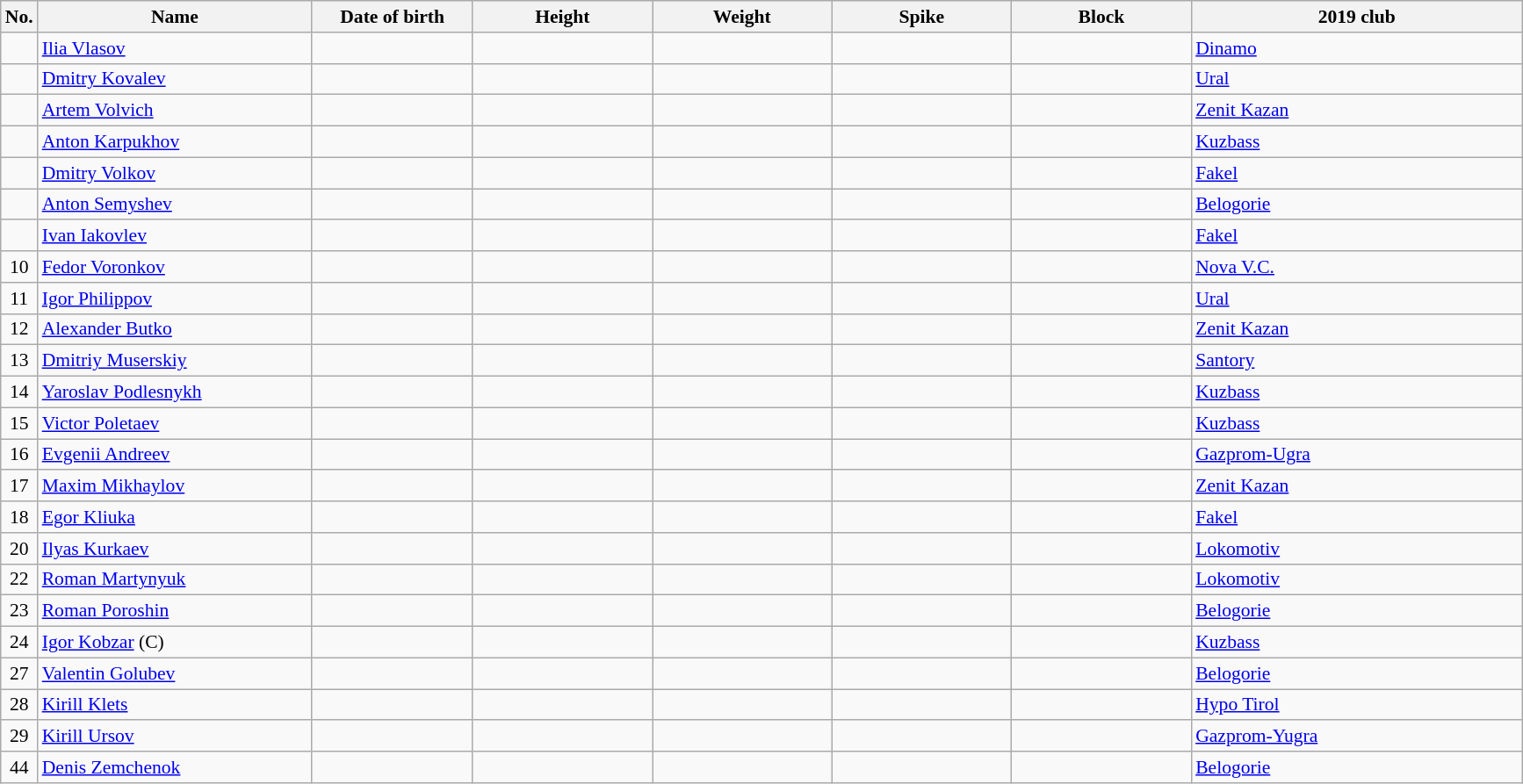<table class="wikitable sortable" style="font-size:90%; text-align:center;">
<tr>
<th>No.</th>
<th style="width:14em">Name</th>
<th style="width:8em">Date of birth</th>
<th style="width:9em">Height</th>
<th style="width:9em">Weight</th>
<th style="width:9em">Spike</th>
<th style="width:9em">Block</th>
<th style="width:17em">2019 club</th>
</tr>
<tr>
<td></td>
<td align=left><a href='#'>Ilia Vlasov</a></td>
<td align=right></td>
<td></td>
<td></td>
<td></td>
<td></td>
<td align=left> <a href='#'>Dinamo</a></td>
</tr>
<tr>
<td></td>
<td align=left><a href='#'>Dmitry Kovalev</a></td>
<td align=right></td>
<td></td>
<td></td>
<td></td>
<td></td>
<td align=left> <a href='#'>Ural</a></td>
</tr>
<tr>
<td></td>
<td align=left><a href='#'>Artem Volvich</a></td>
<td align=right></td>
<td></td>
<td></td>
<td></td>
<td></td>
<td align=left> <a href='#'>Zenit Kazan</a></td>
</tr>
<tr>
<td></td>
<td align=left><a href='#'>Anton Karpukhov</a></td>
<td align=right></td>
<td></td>
<td></td>
<td></td>
<td></td>
<td align=left> <a href='#'>Kuzbass</a></td>
</tr>
<tr>
<td></td>
<td align=left><a href='#'>Dmitry Volkov</a></td>
<td align=right></td>
<td></td>
<td></td>
<td></td>
<td></td>
<td align=left> <a href='#'>Fakel</a></td>
</tr>
<tr>
<td></td>
<td align=left><a href='#'>Anton Semyshev</a></td>
<td align=right></td>
<td></td>
<td></td>
<td></td>
<td></td>
<td align=left> <a href='#'>Belogorie</a></td>
</tr>
<tr>
<td></td>
<td align=left><a href='#'>Ivan Iakovlev</a></td>
<td align=right></td>
<td></td>
<td></td>
<td></td>
<td></td>
<td align=left> <a href='#'>Fakel</a></td>
</tr>
<tr>
<td>10</td>
<td align=left><a href='#'>Fedor Voronkov</a></td>
<td align=right></td>
<td></td>
<td></td>
<td></td>
<td></td>
<td align=left> <a href='#'>Nova V.C.</a></td>
</tr>
<tr>
<td>11</td>
<td align=left><a href='#'>Igor Philippov</a></td>
<td align=right></td>
<td></td>
<td></td>
<td></td>
<td></td>
<td align=left> <a href='#'>Ural</a></td>
</tr>
<tr>
<td>12</td>
<td align=left><a href='#'>Alexander Butko</a></td>
<td align=right></td>
<td></td>
<td></td>
<td></td>
<td></td>
<td align=left> <a href='#'>Zenit Kazan</a></td>
</tr>
<tr>
<td>13</td>
<td align=left><a href='#'>Dmitriy Muserskiy</a></td>
<td align=right></td>
<td></td>
<td></td>
<td></td>
<td></td>
<td align=left> <a href='#'>Santory</a></td>
</tr>
<tr>
<td>14</td>
<td align=left><a href='#'>Yaroslav Podlesnykh</a></td>
<td align=right></td>
<td></td>
<td></td>
<td></td>
<td></td>
<td align=left> <a href='#'>Kuzbass</a></td>
</tr>
<tr>
<td>15</td>
<td align=left><a href='#'>Victor Poletaev</a></td>
<td align=right></td>
<td></td>
<td></td>
<td></td>
<td></td>
<td align=left> <a href='#'>Kuzbass</a></td>
</tr>
<tr>
<td>16</td>
<td align=left><a href='#'>Evgenii Andreev</a></td>
<td align=right></td>
<td></td>
<td></td>
<td></td>
<td></td>
<td align=left> <a href='#'>Gazprom-Ugra</a></td>
</tr>
<tr>
<td>17</td>
<td align=left><a href='#'>Maxim Mikhaylov</a></td>
<td align=right></td>
<td></td>
<td></td>
<td></td>
<td></td>
<td align=left> <a href='#'>Zenit Kazan</a></td>
</tr>
<tr>
<td>18</td>
<td align=left><a href='#'>Egor Kliuka</a></td>
<td align=right></td>
<td></td>
<td></td>
<td></td>
<td></td>
<td align=left> <a href='#'>Fakel</a></td>
</tr>
<tr>
<td>20</td>
<td align=left><a href='#'>Ilyas Kurkaev</a></td>
<td align=right></td>
<td></td>
<td></td>
<td></td>
<td></td>
<td align=left> <a href='#'>Lokomotiv</a></td>
</tr>
<tr>
<td>22</td>
<td align=left><a href='#'>Roman Martynyuk</a></td>
<td align=right></td>
<td></td>
<td></td>
<td></td>
<td></td>
<td align=left> <a href='#'>Lokomotiv</a></td>
</tr>
<tr>
<td>23</td>
<td align=left><a href='#'>Roman Poroshin</a></td>
<td align=right></td>
<td></td>
<td></td>
<td></td>
<td></td>
<td align=left> <a href='#'>Belogorie</a></td>
</tr>
<tr>
<td>24</td>
<td align=left><a href='#'>Igor Kobzar</a> (C)</td>
<td align="right"></td>
<td></td>
<td></td>
<td></td>
<td></td>
<td align=left> <a href='#'>Kuzbass</a></td>
</tr>
<tr>
<td>27</td>
<td align=left><a href='#'>Valentin Golubev</a></td>
<td align=right></td>
<td></td>
<td></td>
<td></td>
<td></td>
<td align=left> <a href='#'>Belogorie</a></td>
</tr>
<tr>
<td>28</td>
<td align=left><a href='#'>Kirill Klets</a></td>
<td align=right></td>
<td></td>
<td></td>
<td></td>
<td></td>
<td align=left> <a href='#'>Hypo Tirol</a></td>
</tr>
<tr>
<td>29</td>
<td align=left><a href='#'>Kirill Ursov</a></td>
<td align=right></td>
<td></td>
<td></td>
<td></td>
<td></td>
<td align=left> <a href='#'>Gazprom-Yugra</a></td>
</tr>
<tr>
<td>44</td>
<td align=left><a href='#'>Denis Zemchenok</a></td>
<td align=right></td>
<td></td>
<td></td>
<td></td>
<td></td>
<td align=left> <a href='#'>Belogorie</a></td>
</tr>
</table>
